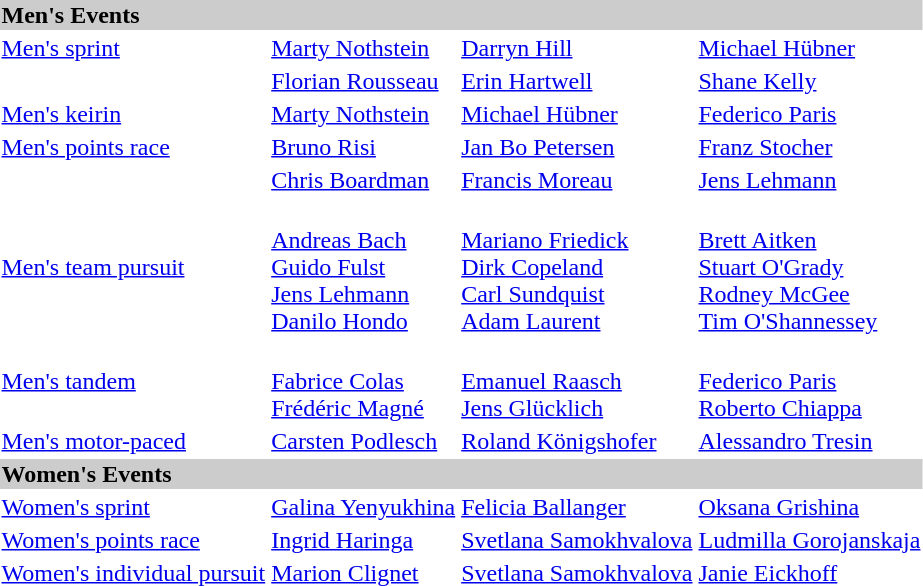<table>
<tr bgcolor="#cccccc">
<td colspan=7><strong>Men's Events</strong></td>
</tr>
<tr>
<td><a href='#'>Men's sprint</a> <br></td>
<td><a href='#'>Marty Nothstein</a><br></td>
<td><a href='#'>Darryn Hill</a><br></td>
<td><a href='#'>Michael Hübner</a><br></td>
</tr>
<tr>
<td><br></td>
<td><a href='#'>Florian Rousseau</a><br></td>
<td><a href='#'>Erin Hartwell</a><br></td>
<td><a href='#'>Shane Kelly</a><br></td>
</tr>
<tr>
<td><a href='#'>Men's keirin</a><br></td>
<td><a href='#'>Marty Nothstein</a><br></td>
<td><a href='#'>Michael Hübner</a><br></td>
<td><a href='#'>Federico Paris</a><br></td>
</tr>
<tr>
<td><a href='#'>Men's points race</a><br></td>
<td><a href='#'>Bruno Risi</a><br></td>
<td><a href='#'>Jan Bo Petersen</a><br></td>
<td><a href='#'>Franz Stocher</a><br></td>
</tr>
<tr>
<td><br></td>
<td><a href='#'>Chris Boardman</a><br></td>
<td><a href='#'>Francis Moreau</a><br></td>
<td><a href='#'>Jens Lehmann</a><br></td>
</tr>
<tr>
<td><a href='#'>Men's team pursuit</a><br></td>
<td><br> <a href='#'>Andreas Bach</a><br><a href='#'>Guido Fulst</a><br><a href='#'>Jens Lehmann</a><br><a href='#'>Danilo Hondo</a></td>
<td><br> <a href='#'>Mariano Friedick</a><br><a href='#'>Dirk Copeland</a><br><a href='#'>Carl Sundquist</a><br><a href='#'>Adam Laurent</a></td>
<td><br> <a href='#'>Brett Aitken</a><br><a href='#'>Stuart O'Grady</a><br><a href='#'>Rodney McGee</a><br><a href='#'>Tim O'Shannessey</a></td>
</tr>
<tr>
<td><a href='#'>Men's tandem</a><br></td>
<td><br> <a href='#'>Fabrice Colas</a><br><a href='#'>Frédéric Magné</a></td>
<td><br> <a href='#'>Emanuel Raasch</a><br><a href='#'>Jens Glücklich</a></td>
<td><br> <a href='#'>Federico Paris</a><br><a href='#'>Roberto Chiappa</a></td>
</tr>
<tr>
<td><a href='#'>Men's motor-paced</a><br></td>
<td><a href='#'>Carsten Podlesch</a><br></td>
<td><a href='#'>Roland Königshofer</a><br></td>
<td><a href='#'>Alessandro Tresin</a><br></td>
</tr>
<tr bgcolor="#cccccc">
<td colspan=7><strong>Women's Events</strong></td>
</tr>
<tr>
<td><a href='#'>Women's sprint</a> <br></td>
<td><a href='#'>Galina Yenyukhina</a><br></td>
<td><a href='#'>Felicia Ballanger</a><br></td>
<td><a href='#'>Oksana Grishina</a><br></td>
</tr>
<tr>
<td><a href='#'>Women's points race</a><br></td>
<td><a href='#'>Ingrid Haringa</a><br></td>
<td><a href='#'>Svetlana Samokhvalova</a><br></td>
<td><a href='#'>Ludmilla Gorojanskaja</a> <br></td>
</tr>
<tr>
<td><a href='#'>Women's individual pursuit</a><br></td>
<td><a href='#'>Marion Clignet</a><br></td>
<td><a href='#'>Svetlana Samokhvalova</a><br></td>
<td><a href='#'>Janie Eickhoff</a><br></td>
</tr>
</table>
